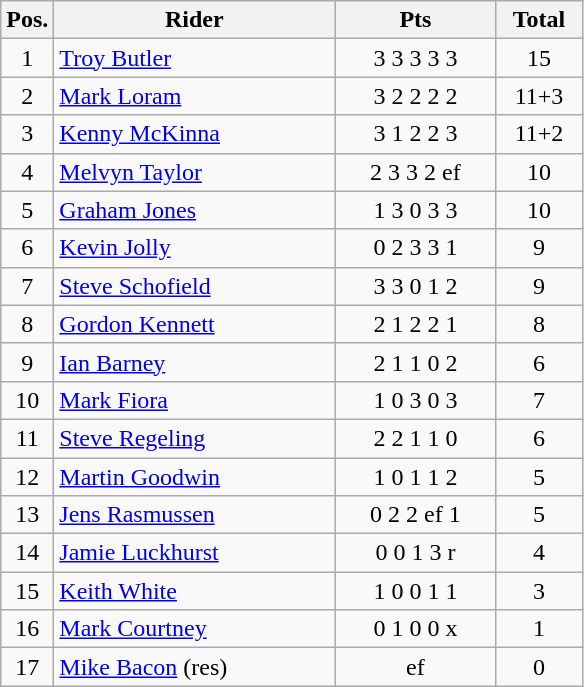<table class=wikitable>
<tr>
<th width=25px>Pos.</th>
<th width=180px>Rider</th>
<th width=100px>Pts</th>
<th width=50px>Total</th>
</tr>
<tr align=center >
<td>1</td>
<td align=left> <a href='#'>Troy Butler</a></td>
<td>3	3	3	3	3</td>
<td>15</td>
</tr>
<tr align=center>
<td>2</td>
<td align=left> <a href='#'>Mark Loram</a></td>
<td>3	2	2	2	2</td>
<td>11+3</td>
</tr>
<tr align=center>
<td>3</td>
<td align=left> <a href='#'>Kenny McKinna</a></td>
<td>3	1	2	2	3</td>
<td>11+2</td>
</tr>
<tr align=center>
<td>4</td>
<td align=left> <a href='#'>Melvyn Taylor</a></td>
<td>2	3	3	2	ef</td>
<td>10</td>
</tr>
<tr align=center>
<td>5</td>
<td align=left> <a href='#'>Graham Jones</a></td>
<td>1	3	0	3	3</td>
<td>10</td>
</tr>
<tr align=center>
<td>6</td>
<td align=left> <a href='#'>Kevin Jolly</a></td>
<td>0	2	3	3	1</td>
<td>9</td>
</tr>
<tr align=center>
<td>7</td>
<td align=left> <a href='#'>Steve Schofield</a></td>
<td>3	3	0	1	2</td>
<td>9</td>
</tr>
<tr align=center>
<td>8</td>
<td align=left> <a href='#'>Gordon Kennett</a></td>
<td>2	1	2	2	1</td>
<td>8</td>
</tr>
<tr align=center>
<td>9</td>
<td align=left> <a href='#'>Ian Barney</a></td>
<td>2	1	1	0	2</td>
<td>6</td>
</tr>
<tr align=center>
<td>10</td>
<td align=left> <a href='#'>Mark Fiora</a></td>
<td>1	0	3	0	3</td>
<td>7</td>
</tr>
<tr align=center>
<td>11</td>
<td align=left> <a href='#'>Steve Regeling</a></td>
<td>2	2	1	1	0</td>
<td>6</td>
</tr>
<tr align=center>
<td>12</td>
<td align=left> <a href='#'>Martin Goodwin</a></td>
<td>1	0	1	1	2</td>
<td>5</td>
</tr>
<tr align=center>
<td>13</td>
<td align=left> <a href='#'>Jens Rasmussen</a></td>
<td>0	2	2	ef	1</td>
<td>5</td>
</tr>
<tr align=center>
<td>14</td>
<td align=left> <a href='#'>Jamie Luckhurst</a></td>
<td>0	0	1	3	r</td>
<td>4</td>
</tr>
<tr align=center>
<td>15</td>
<td align=left> <a href='#'>Keith White</a></td>
<td>1	0	0	1	1</td>
<td>3</td>
</tr>
<tr align=center>
<td>16</td>
<td align=left> <a href='#'>Mark Courtney</a></td>
<td>0	1	0	0 x</td>
<td>1</td>
</tr>
<tr align=center>
<td>17</td>
<td align=left> <a href='#'>Mike Bacon</a>	(res)</td>
<td>ef</td>
<td>0</td>
</tr>
</table>
